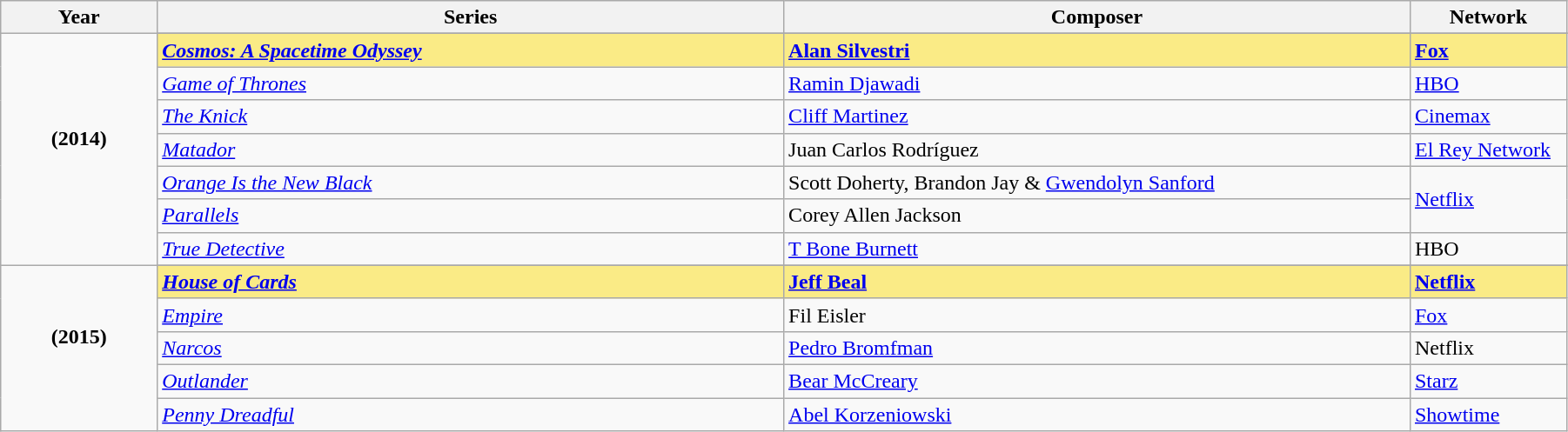<table class="wikitable" width="95%">
<tr>
<th width="10%">Year</th>
<th width="40%">Series</th>
<th width="40%">Composer</th>
<th width="15%">Network</th>
</tr>
<tr>
<td rowspan=8 style="text-align:center"><strong>(2014)</strong><br> <br></td>
</tr>
<tr style="background:#FAEB86">
<td><strong><em><a href='#'>Cosmos: A Spacetime Odyssey</a></em></strong></td>
<td><strong><a href='#'>Alan Silvestri</a></strong></td>
<td><strong><a href='#'>Fox</a></strong></td>
</tr>
<tr>
<td><em><a href='#'>Game of Thrones</a></em></td>
<td><a href='#'>Ramin Djawadi</a></td>
<td><a href='#'>HBO</a></td>
</tr>
<tr>
<td><em><a href='#'>The Knick</a></em></td>
<td><a href='#'>Cliff Martinez</a></td>
<td><a href='#'>Cinemax</a></td>
</tr>
<tr>
<td><em><a href='#'>Matador</a></em></td>
<td>Juan Carlos Rodríguez</td>
<td><a href='#'>El Rey Network</a></td>
</tr>
<tr>
<td><em><a href='#'>Orange Is the New Black</a></em></td>
<td>Scott Doherty, Brandon Jay & <a href='#'>Gwendolyn Sanford</a></td>
<td rowspan="2"><a href='#'>Netflix</a></td>
</tr>
<tr>
<td><em><a href='#'>Parallels</a></em></td>
<td>Corey Allen Jackson</td>
</tr>
<tr>
<td><em><a href='#'>True Detective</a></em></td>
<td><a href='#'>T Bone Burnett</a></td>
<td>HBO</td>
</tr>
<tr>
<td rowspan=6 style="text-align:center"><strong>(2015)</strong><br> <br></td>
</tr>
<tr style="background:#FAEB86">
<td><strong><em><a href='#'>House of Cards</a></em></strong></td>
<td><strong><a href='#'>Jeff Beal</a></strong></td>
<td><strong><a href='#'>Netflix</a></strong></td>
</tr>
<tr>
<td><em><a href='#'>Empire</a></em></td>
<td>Fil Eisler</td>
<td><a href='#'>Fox</a></td>
</tr>
<tr>
<td><em><a href='#'>Narcos</a></em></td>
<td><a href='#'>Pedro Bromfman</a></td>
<td>Netflix</td>
</tr>
<tr>
<td><em><a href='#'>Outlander</a></em></td>
<td><a href='#'>Bear McCreary</a></td>
<td><a href='#'>Starz</a></td>
</tr>
<tr>
<td><em><a href='#'>Penny Dreadful</a></em></td>
<td><a href='#'>Abel Korzeniowski</a></td>
<td><a href='#'>Showtime</a></td>
</tr>
</table>
